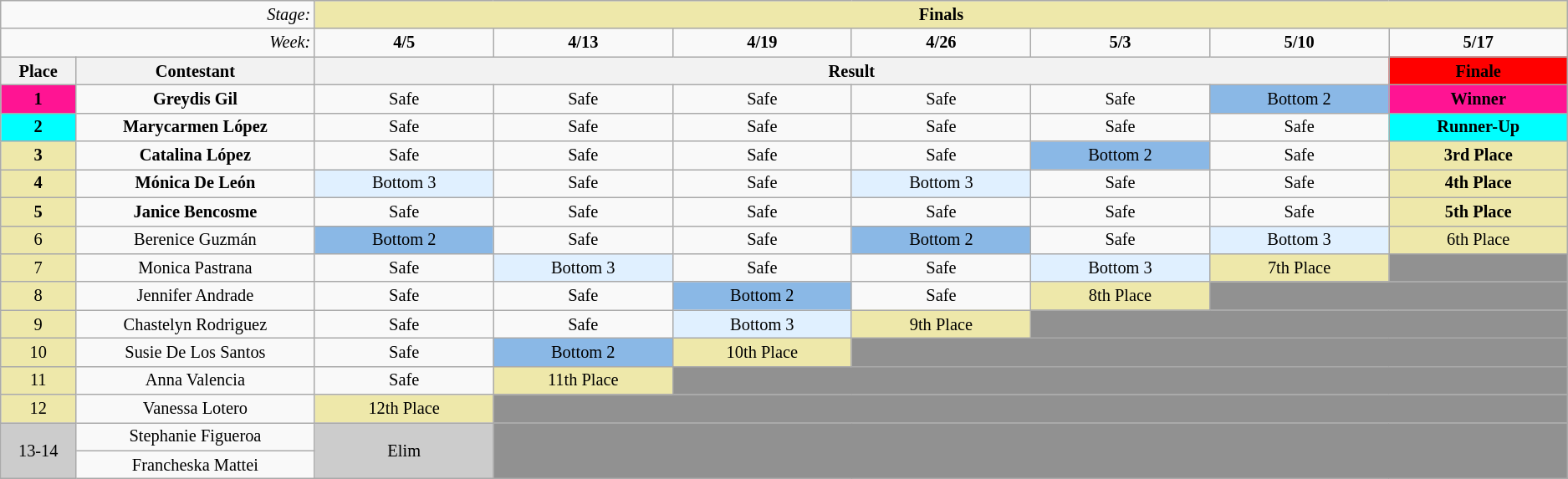<table class="wikitable" style="text-align:center; font-size:85%">
<tr>
<td colspan="2" align="right"><em>Stage:</em></td>
<td colspan="8" bgcolor="palegoldenrod" align="Center"><strong>Finals</strong></td>
</tr>
<tr>
<td colspan="2" align="right"><em>Week:</em></td>
<td align="center" width=6%><strong>4/5</strong></td>
<td align="center" width=6%><strong>4/13 </strong></td>
<td align="center" width=6%><strong>4/19</strong></td>
<td align="center" width=6%><strong>4/26</strong></td>
<td align="center" width=6%><strong>5/3</strong></td>
<td align="center" width=6%><strong>5/10</strong></td>
<td align="center" width=6%><strong>5/17</strong></td>
</tr>
<tr>
<th width="2%">Place</th>
<th colspan="1" align="center">Contestant</th>
<th colspan="6" align="center">Result</th>
<td colspan="1" bgcolor="red" align="Center"><strong>Finale</strong></td>
</tr>
<tr>
<td bgcolor="deeppink" align="center"><strong>1</strong></td>
<td width="8%"><strong>Greydis Gil</strong></td>
<td>Safe</td>
<td>Safe</td>
<td>Safe</td>
<td>Safe</td>
<td>Safe</td>
<td bgcolor="#8AB8E6">Bottom 2</td>
<td bgcolor="deeppink" align="center"><strong>Winner</strong></td>
</tr>
<tr>
<td bgcolor="cyan" align="center"><strong>2</strong></td>
<td><strong>Marycarmen López</strong></td>
<td>Safe</td>
<td>Safe</td>
<td>Safe</td>
<td>Safe</td>
<td>Safe</td>
<td>Safe</td>
<td bgcolor="cyan" align="center"><strong>Runner-Up</strong></td>
</tr>
<tr>
<td bgcolor="palegoldenrod" align="center"><strong>3</strong></td>
<td><strong>Catalina López</strong></td>
<td>Safe</td>
<td>Safe</td>
<td>Safe</td>
<td>Safe</td>
<td bgcolor="#8AB8E6">Bottom 2</td>
<td>Safe</td>
<td bgcolor="#EEE8AA" align="center"><strong>3rd Place</strong></td>
</tr>
<tr>
<td bgcolor="palegoldenrod" align="center"><strong>4</strong></td>
<td><strong>Mónica De León</strong></td>
<td bgcolor="#E0F0FF">Bottom 3</td>
<td>Safe</td>
<td>Safe</td>
<td bgcolor="#E0F0FF">Bottom 3</td>
<td>Safe</td>
<td>Safe</td>
<td bgcolor="#EEE8AA" align="center"><strong>4th Place</strong></td>
</tr>
<tr>
<td bgcolor="palegoldenrod" align="center"><strong>5</strong></td>
<td><strong>Janice Bencosme</strong></td>
<td>Safe</td>
<td>Safe</td>
<td>Safe</td>
<td>Safe</td>
<td>Safe</td>
<td>Safe</td>
<td bgcolor="#EEE8AA" align="center"><strong>5th Place<strong><em></td>
</tr>
<tr>
<td bgcolor="palegoldenrod" align="center"></strong>6<strong></td>
<td></strong>Berenice Guzmán<strong></td>
<td bgcolor="#8AB8E6">Bottom 2</td>
<td>Safe</td>
<td>Safe</td>
<td bgcolor="#8AB8E6">Bottom 2</td>
<td>Safe</td>
<td bgcolor="#E0F0FF">Bottom 3</td>
<td bgcolor="#EEE8AA" align="center"></strong>6th Place<strong></td>
</tr>
<tr>
<td align="center" bgcolor="palegoldenrod"></strong>7<strong></td>
<td></strong>Monica Pastrana<strong></td>
<td>Safe</td>
<td bgcolor="#E0F0FF">Bottom 3</td>
<td>Safe</td>
<td>Safe</td>
<td bgcolor="#E0F0FF">Bottom 3</td>
<td bgcolor="#EEE8AA" align="center"></strong>7th Place<strong></td>
<td style="background:#919191"></td>
</tr>
<tr>
<td align="center" bgcolor="palegoldenrod"></strong>8<strong></td>
<td></strong>Jennifer Andrade<strong></td>
<td>Safe</td>
<td>Safe</td>
<td bgcolor="#8AB8E6">Bottom 2</td>
<td>Safe</td>
<td bgcolor="#EEE8AA" align="center"></strong>8th Place<strong></td>
<td style="background:#919191" colspan="2"></td>
</tr>
<tr>
<td align="center" bgcolor="palegoldenrod"></strong>9<strong></td>
<td></strong>Chastelyn Rodriguez<strong></td>
<td>Safe</td>
<td>Safe</td>
<td bgcolor="#E0F0FF">Bottom 3</td>
<td bgcolor="#EEE8AA" align="center"></strong>9th Place<strong></td>
<td style="background:#919191" colspan="3"></td>
</tr>
<tr>
<td align="center" bgcolor="palegoldenrod"></strong>10<strong></td>
<td></strong>Susie De Los Santos<strong></td>
<td>Safe</td>
<td bgcolor="#8AB8E6">Bottom 2</td>
<td bgcolor="#EEE8AA" align="center"></strong>10th Place<strong></td>
<td style="background:#919191" colspan="4"></td>
</tr>
<tr>
<td align="center" bgcolor="palegoldenrod"></strong>11<strong></td>
<td></strong>Anna Valencia<strong></td>
<td>Safe</td>
<td bgcolor="#EEE8AA" align="center"></strong>11th Place<strong></td>
<td style="background:#919191" colspan="5"></td>
</tr>
<tr>
<td align="center" bgcolor="palegoldenrod"></strong>12<strong></td>
<td></strong>Vanessa Lotero<strong></td>
<td bgcolor="#EEE8AA" align="center"></strong>12th Place<strong></td>
<td style="background:#919191" colspan="6"></td>
</tr>
<tr>
<td align="center" bgcolor="CCCCCC" rowspan="8"></strong>13-14<strong></td>
<td>Stephanie Figueroa</td>
<td bgcolor="CCCCCC" rowspan="2" align="center"></strong>Elim<strong></td>
<td style="background:#919191" colspan="7" rowspan="2"></td>
</tr>
<tr>
<td>Francheska Mattei</td>
</tr>
</table>
